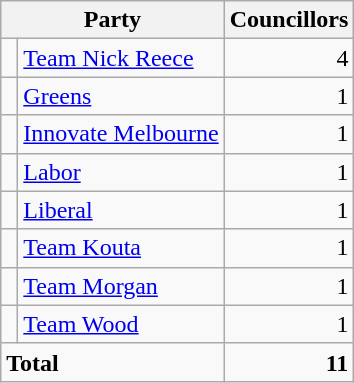<table class="wikitable">
<tr>
<th colspan="2">Party</th>
<th>Councillors</th>
</tr>
<tr>
<td> </td>
<td><a href='#'>Team Nick Reece</a></td>
<td align=right>4</td>
</tr>
<tr>
<td> </td>
<td><a href='#'>Greens</a></td>
<td align=right>1</td>
</tr>
<tr>
<td> </td>
<td><a href='#'>Innovate Melbourne</a></td>
<td align=right>1</td>
</tr>
<tr>
<td> </td>
<td><a href='#'>Labor</a></td>
<td align=right>1</td>
</tr>
<tr>
<td> </td>
<td><a href='#'>Liberal</a></td>
<td align=right>1</td>
</tr>
<tr>
<td> </td>
<td><a href='#'>Team Kouta</a></td>
<td align=right>1</td>
</tr>
<tr>
<td> </td>
<td><a href='#'>Team Morgan</a></td>
<td align=right>1</td>
</tr>
<tr>
<td> </td>
<td><a href='#'>Team Wood</a></td>
<td align=right>1</td>
</tr>
<tr>
<td colspan="2"><strong>Total</strong></td>
<td align=right><strong>11</strong></td>
</tr>
</table>
